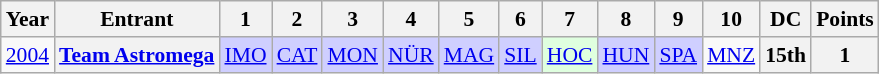<table class="wikitable" style="text-align:center; font-size:90%">
<tr>
<th>Year</th>
<th>Entrant</th>
<th>1</th>
<th>2</th>
<th>3</th>
<th>4</th>
<th>5</th>
<th>6</th>
<th>7</th>
<th>8</th>
<th>9</th>
<th>10</th>
<th>DC</th>
<th>Points</th>
</tr>
<tr>
<td><a href='#'>2004</a></td>
<th><a href='#'>Team Astromega</a></th>
<td style="background:#CFCFFF;"><a href='#'>IMO</a><br></td>
<td style="background:#CFCFFF;"><a href='#'>CAT</a><br></td>
<td style="background:#CFCFFF;"><a href='#'>MON</a><br></td>
<td style="background:#CFCFFF;"><a href='#'>NÜR</a><br></td>
<td style="background:#CFCFFF;"><a href='#'>MAG</a><br></td>
<td style="background:#CFCFFF;"><a href='#'>SIL</a><br></td>
<td style="background:#DFFFDF;"><a href='#'>HOC</a><br></td>
<td style="background:#CFCFFF;"><a href='#'>HUN</a><br></td>
<td style="background:#CFCFFF;"><a href='#'>SPA</a><br></td>
<td><a href='#'>MNZ</a></td>
<th>15th</th>
<th>1</th>
</tr>
</table>
